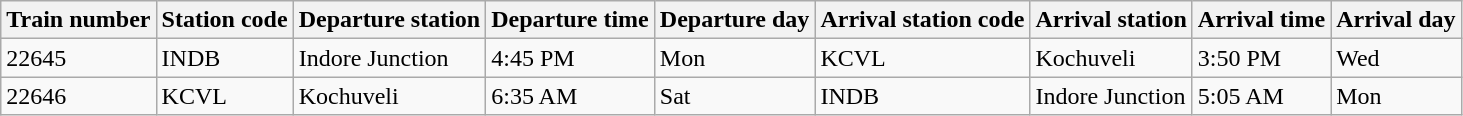<table class="wikitable">
<tr>
<th>Train number</th>
<th>Station code</th>
<th>Departure station</th>
<th>Departure time</th>
<th>Departure day</th>
<th>Arrival station code</th>
<th>Arrival station</th>
<th>Arrival time</th>
<th>Arrival day</th>
</tr>
<tr>
<td>22645</td>
<td>INDB</td>
<td>Indore Junction</td>
<td>4:45 PM</td>
<td>Mon</td>
<td>KCVL</td>
<td>Kochuveli</td>
<td>3:50 PM</td>
<td>Wed</td>
</tr>
<tr>
<td>22646</td>
<td>KCVL</td>
<td>Kochuveli</td>
<td>6:35 AM</td>
<td>Sat</td>
<td>INDB</td>
<td>Indore Junction</td>
<td>5:05 AM</td>
<td>Mon</td>
</tr>
</table>
